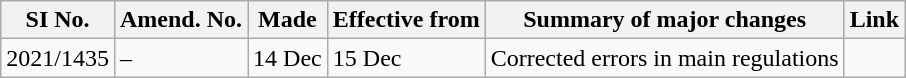<table class="wikitable">
<tr>
<th>SI No.</th>
<th>Amend. No.</th>
<th>Made</th>
<th>Effective from</th>
<th>Summary of major changes</th>
<th>Link</th>
</tr>
<tr |>
<td>2021/1435</td>
<td>–</td>
<td>14 Dec</td>
<td>15 Dec</td>
<td>Corrected errors in main regulations</td>
<td></td>
</tr>
</table>
